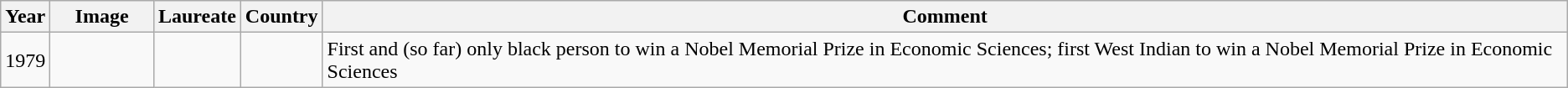<table class="wikitable sortable">
<tr>
<th>Year</th>
<th class="unportable" style="width:75px;">Image</th>
<th>Laureate</th>
<th>Country</th>
<th>Comment</th>
</tr>
<tr>
<td style="text-align:center;">1979</td>
<td></td>
<td></td>
<td></td>
<td>First and (so far) only black person to win a Nobel Memorial Prize in Economic Sciences; first West Indian to win a Nobel Memorial Prize in Economic Sciences</td>
</tr>
</table>
